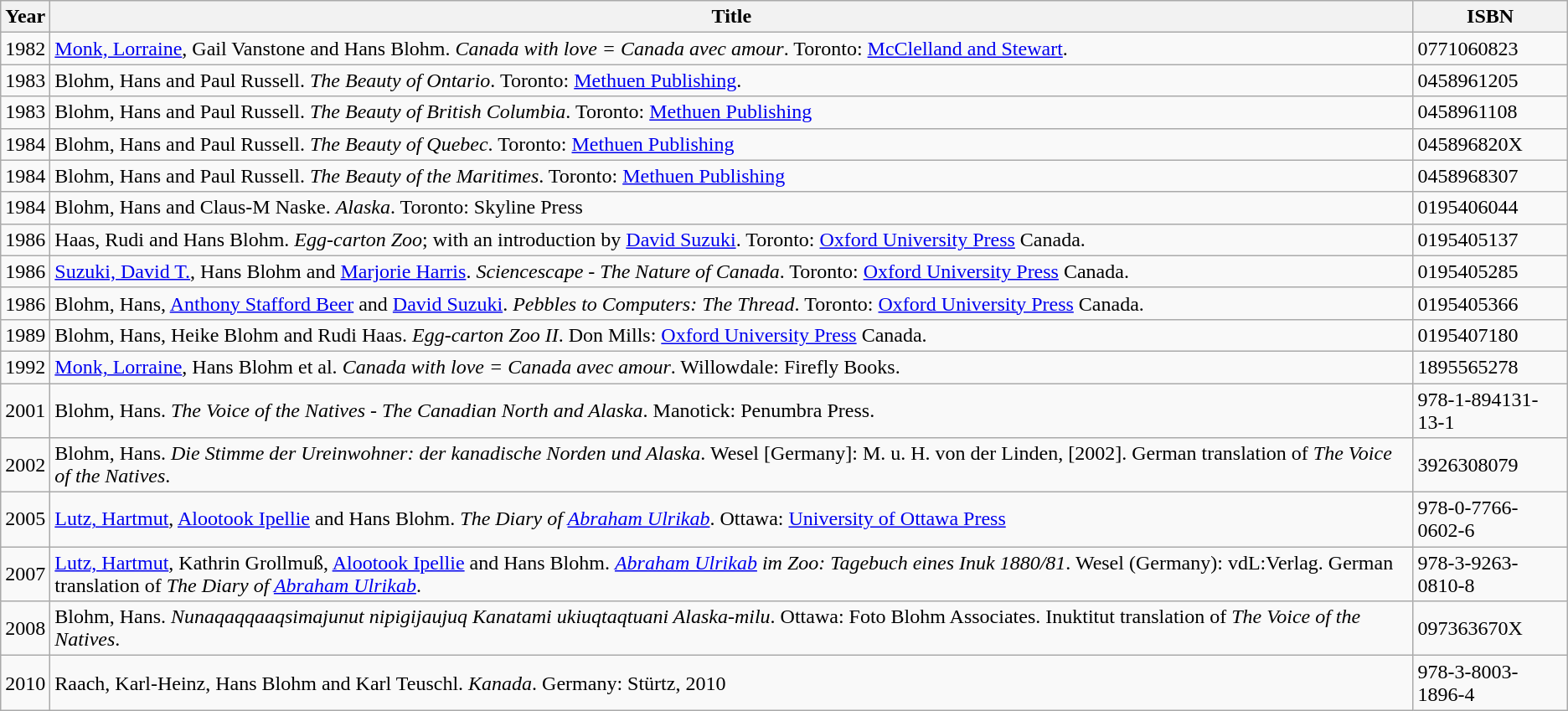<table class="wikitable">
<tr>
<th>Year</th>
<th>Title</th>
<th>ISBN</th>
</tr>
<tr>
<td>1982</td>
<td style="text-align:left;"><a href='#'>Monk, Lorraine</a>, Gail Vanstone and Hans Blohm. <em>Canada with love = Canada avec amour</em>. Toronto: <a href='#'>McClelland and Stewart</a>.</td>
<td style="text-align:left;">0771060823</td>
</tr>
<tr>
<td>1983</td>
<td style="text-align:left;">Blohm, Hans and Paul Russell. <em>The Beauty of Ontario</em>. Toronto: <a href='#'>Methuen Publishing</a>.</td>
<td style="text-align:left;">0458961205</td>
</tr>
<tr>
<td>1983</td>
<td style="text-align:left;">Blohm, Hans and Paul Russell. <em>The Beauty of British Columbia</em>. Toronto: <a href='#'>Methuen Publishing</a></td>
<td style="text-align:left;">0458961108</td>
</tr>
<tr>
<td>1984</td>
<td style="text-align:left;">Blohm, Hans and Paul Russell. <em>The Beauty of Quebec</em>. Toronto: <a href='#'>Methuen Publishing</a></td>
<td style="text-align:left;">045896820X</td>
</tr>
<tr>
<td>1984</td>
<td style="text-align:left;">Blohm, Hans and Paul Russell. <em>The Beauty of the Maritimes</em>. Toronto: <a href='#'>Methuen Publishing</a></td>
<td style="text-align:left;">0458968307</td>
</tr>
<tr>
<td>1984</td>
<td style="text-align:left;">Blohm, Hans and Claus-M Naske. <em>Alaska</em>. Toronto: Skyline Press</td>
<td style="text-align:left;">0195406044</td>
</tr>
<tr>
<td>1986</td>
<td style="text-align:left;">Haas, Rudi and Hans Blohm. <em>Egg-carton Zoo</em>; with an introduction by <a href='#'>David Suzuki</a>. Toronto: <a href='#'>Oxford University Press</a> Canada.</td>
<td style="text-align:left;">0195405137</td>
</tr>
<tr>
<td>1986</td>
<td style="text-align:left;"><a href='#'>Suzuki, David T.</a>, Hans Blohm and <a href='#'>Marjorie Harris</a>. <em>Sciencescape - The Nature of Canada</em>. Toronto: <a href='#'>Oxford University Press</a> Canada.</td>
<td style="text-align:left;">0195405285</td>
</tr>
<tr>
<td>1986</td>
<td style="text-align:left;">Blohm, Hans, <a href='#'>Anthony Stafford Beer</a> and <a href='#'>David Suzuki</a>. <em>Pebbles to Computers: The Thread</em>. Toronto: <a href='#'>Oxford University Press</a> Canada.</td>
<td style="text-align:left;">0195405366</td>
</tr>
<tr>
<td>1989</td>
<td style="text-align:left;">Blohm, Hans, Heike Blohm and Rudi Haas. <em>Egg-carton Zoo II</em>. Don Mills: <a href='#'>Oxford University Press</a> Canada.</td>
<td style="text-align:left;">0195407180</td>
</tr>
<tr>
<td>1992</td>
<td style="text-align:left;"><a href='#'>Monk, Lorraine</a>, Hans Blohm et al. <em>Canada with love = Canada avec amour</em>. Willowdale: Firefly Books.</td>
<td style="text-align:left;">1895565278</td>
</tr>
<tr>
<td>2001</td>
<td style="text-align:left;">Blohm, Hans. <em>The Voice of the Natives - The Canadian North and Alaska</em>. Manotick: Penumbra Press.</td>
<td style="text-align:left;">978-1-894131-13-1</td>
</tr>
<tr>
<td>2002</td>
<td style="text-align:left;">Blohm, Hans. <em>Die Stimme der Ureinwohner: der kanadische Norden und Alaska</em>. Wesel [Germany]: M. u. H. von der Linden, [2002]. German translation of <em>The Voice of the Natives</em>.</td>
<td style="text-align:left;">3926308079</td>
</tr>
<tr>
<td>2005</td>
<td style="text-align:left;"><a href='#'>Lutz, Hartmut</a>, <a href='#'>Alootook Ipellie</a> and Hans Blohm. <em>The Diary of <a href='#'>Abraham Ulrikab</a></em>. Ottawa: <a href='#'>University of Ottawa Press</a></td>
<td style="text-align:left;">978-0-7766-0602-6</td>
</tr>
<tr>
<td>2007</td>
<td style="text-align:left;"><a href='#'>Lutz, Hartmut</a>, Kathrin Grollmuß, <a href='#'>Alootook Ipellie</a> and Hans Blohm. <em><a href='#'>Abraham Ulrikab</a> im Zoo: Tagebuch eines Inuk 1880/81</em>. Wesel (Germany): vdL:Verlag. German translation of <em>The Diary of <a href='#'>Abraham Ulrikab</a></em>.</td>
<td style="text-align:left;">978-3-9263-0810-8</td>
</tr>
<tr>
<td>2008</td>
<td style="text-align:left;">Blohm, Hans. <em>Nunaqaqqaaqsimajunut nipigijaujuq Kanatami ukiuqtaqtuani Alaska-milu</em>. Ottawa: Foto Blohm Associates.  Inuktitut translation of <em>The Voice of the Natives</em>.</td>
<td style="text-align:left;">097363670X</td>
</tr>
<tr>
<td>2010</td>
<td style="text-align:left;">Raach, Karl-Heinz, Hans Blohm and Karl Teuschl. <em>Kanada</em>. Germany: Stürtz, 2010</td>
<td style="text-align:left;">978-3-8003-1896-4</td>
</tr>
</table>
